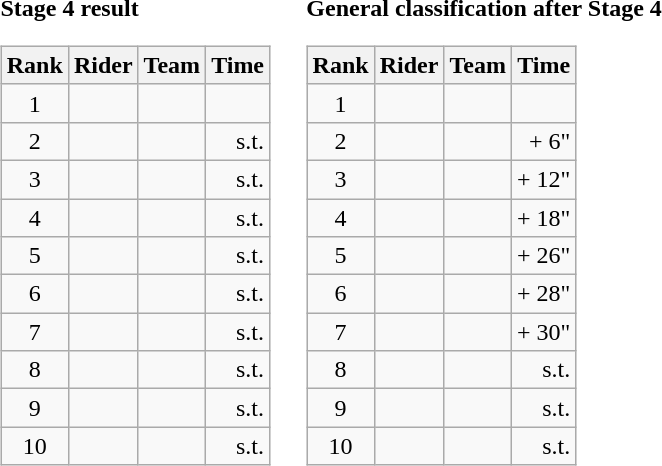<table>
<tr>
<td><strong>Stage 4 result</strong><br><table class="wikitable">
<tr>
<th scope="col">Rank</th>
<th scope="col">Rider</th>
<th scope="col">Team</th>
<th scope="col">Time</th>
</tr>
<tr>
<td style="text-align:center;">1</td>
<td></td>
<td></td>
<td style="text-align:right;"></td>
</tr>
<tr>
<td style="text-align:center;">2</td>
<td></td>
<td></td>
<td style="text-align:right;">s.t.</td>
</tr>
<tr>
<td style="text-align:center;">3</td>
<td></td>
<td></td>
<td style="text-align:right;">s.t.</td>
</tr>
<tr>
<td style="text-align:center;">4</td>
<td></td>
<td></td>
<td style="text-align:right;">s.t.</td>
</tr>
<tr>
<td style="text-align:center;">5</td>
<td></td>
<td></td>
<td style="text-align:right;">s.t.</td>
</tr>
<tr>
<td style="text-align:center;">6</td>
<td></td>
<td></td>
<td style="text-align:right;">s.t.</td>
</tr>
<tr>
<td style="text-align:center;">7</td>
<td></td>
<td></td>
<td style="text-align:right;">s.t.</td>
</tr>
<tr>
<td style="text-align:center;">8</td>
<td></td>
<td></td>
<td style="text-align:right;">s.t.</td>
</tr>
<tr>
<td style="text-align:center;">9</td>
<td></td>
<td></td>
<td style="text-align:right;">s.t.</td>
</tr>
<tr>
<td style="text-align:center;">10</td>
<td></td>
<td></td>
<td style="text-align:right;">s.t.</td>
</tr>
</table>
</td>
<td></td>
<td><strong>General classification after Stage 4</strong><br><table class="wikitable">
<tr>
<th scope="col">Rank</th>
<th scope="col">Rider</th>
<th scope="col">Team</th>
<th scope="col">Time</th>
</tr>
<tr>
<td style="text-align:center;">1</td>
<td></td>
<td></td>
<td style="text-align:right;"></td>
</tr>
<tr>
<td style="text-align:center;">2</td>
<td></td>
<td></td>
<td style="text-align:right;">+ 6"</td>
</tr>
<tr>
<td style="text-align:center;">3</td>
<td></td>
<td></td>
<td style="text-align:right;">+ 12"</td>
</tr>
<tr>
<td style="text-align:center;">4</td>
<td></td>
<td></td>
<td style="text-align:right;">+ 18"</td>
</tr>
<tr>
<td style="text-align:center;">5</td>
<td></td>
<td></td>
<td style="text-align:right;">+ 26"</td>
</tr>
<tr>
<td style="text-align:center;">6</td>
<td></td>
<td></td>
<td style="text-align:right;">+ 28"</td>
</tr>
<tr>
<td style="text-align:center;">7</td>
<td></td>
<td></td>
<td style="text-align:right;">+ 30"</td>
</tr>
<tr>
<td style="text-align:center;">8</td>
<td></td>
<td></td>
<td style="text-align:right;">s.t.</td>
</tr>
<tr>
<td style="text-align:center;">9</td>
<td></td>
<td></td>
<td style="text-align:right;">s.t.</td>
</tr>
<tr>
<td style="text-align:center;">10</td>
<td></td>
<td></td>
<td style="text-align:right;">s.t.</td>
</tr>
</table>
</td>
</tr>
</table>
